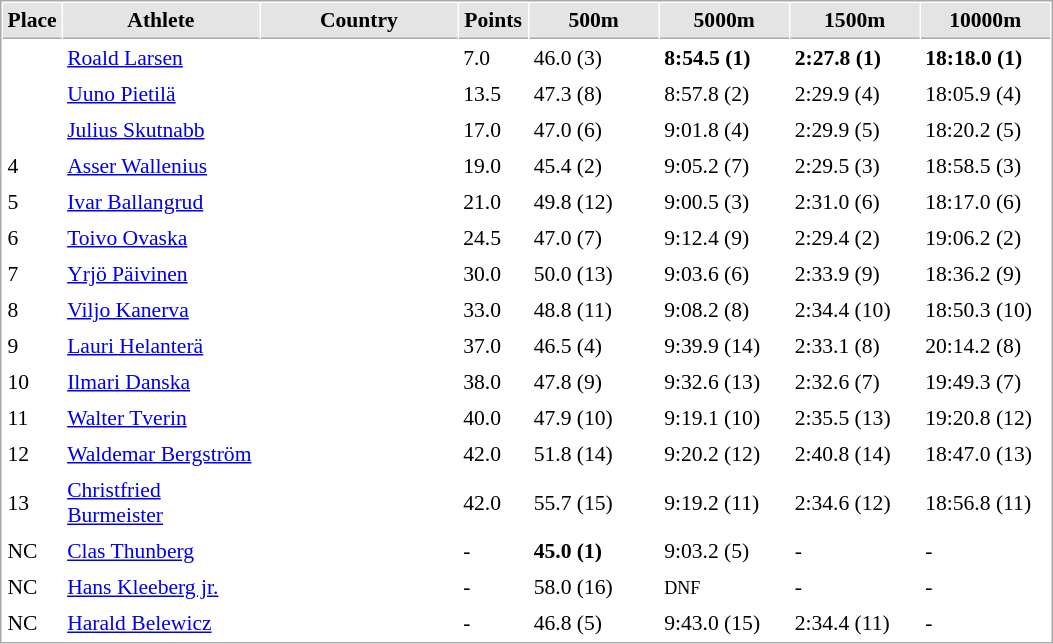<table cellspacing="1" cellpadding="3" style="border:1px solid #AAAAAA;font-size:90%">
<tr bgcolor="#E4E4E4">
<th style="border-bottom:1px solid #AAAAAA" width=15>Place</th>
<th style="border-bottom:1px solid #AAAAAA" width=125>Athlete</th>
<th style="border-bottom:1px solid #AAAAAA" width=125>Country</th>
<th style="border-bottom:1px solid #AAAAAA" width=40>Points</th>
<th style="border-bottom:1px solid #AAAAAA" width=80>500m</th>
<th style="border-bottom:1px solid #AAAAAA" width=80>5000m</th>
<th style="border-bottom:1px solid #AAAAAA" width=80>1500m</th>
<th style="border-bottom:1px solid #AAAAAA" width=80>10000m</th>
</tr>
<tr>
<td></td>
<td><a href='#'>Roald Larsen</a></td>
<td></td>
<td>7.0</td>
<td>46.0 (3)</td>
<td><strong>8:54.5 (1)</strong></td>
<td><strong>2:27.8 (1)</strong></td>
<td><strong>18:18.0 (1)</strong></td>
</tr>
<tr>
<td></td>
<td><a href='#'>Uuno Pietilä</a></td>
<td></td>
<td>13.5</td>
<td>47.3 (8)</td>
<td>8:57.8 (2)</td>
<td>2:29.9 (4)</td>
<td>18:05.9 (4)</td>
</tr>
<tr>
<td></td>
<td><a href='#'>Julius Skutnabb</a></td>
<td></td>
<td>17.0</td>
<td>47.0 (6)</td>
<td>9:01.8 (4)</td>
<td>2:29.9 (5)</td>
<td>18:20.2 (5)</td>
</tr>
<tr>
<td>4</td>
<td><a href='#'>Asser Wallenius</a></td>
<td></td>
<td>19.0</td>
<td>45.4 (2)</td>
<td>9:05.2 (7)</td>
<td>2:29.5 (3)</td>
<td>18:58.5 (3)</td>
</tr>
<tr>
<td>5</td>
<td><a href='#'>Ivar Ballangrud</a></td>
<td></td>
<td>21.0</td>
<td>49.8 (12)</td>
<td>9:00.5 (3)</td>
<td>2:31.0 (6)</td>
<td>18:17.0 (6)</td>
</tr>
<tr>
<td>6</td>
<td><a href='#'>Toivo Ovaska</a></td>
<td></td>
<td>24.5</td>
<td>47.0 (7)</td>
<td>9:12.4 (9)</td>
<td>2:29.4 (2)</td>
<td>19:06.2 (2)</td>
</tr>
<tr>
<td>7</td>
<td><a href='#'>Yrjö Päivinen</a></td>
<td></td>
<td>30.0</td>
<td>50.0 (13)</td>
<td>9:03.6 (6)</td>
<td>2:33.9 (9)</td>
<td>18:36.2 (9)</td>
</tr>
<tr>
<td>8</td>
<td><a href='#'>Viljo Kanerva</a></td>
<td></td>
<td>33.0</td>
<td>48.8 (11)</td>
<td>9:08.2 (8)</td>
<td>2:34.4 (10)</td>
<td>18:50.3 (10)</td>
</tr>
<tr>
<td>9</td>
<td><a href='#'>Lauri Helanterä</a></td>
<td></td>
<td>37.0</td>
<td>46.5 (4)</td>
<td>9:39.9 (14)</td>
<td>2:33.1 (8)</td>
<td>20:14.2 (8)</td>
</tr>
<tr>
<td>10</td>
<td><a href='#'>Ilmari Danska</a></td>
<td></td>
<td>38.0</td>
<td>47.8 (9)</td>
<td>9:32.6 (13)</td>
<td>2:32.6 (7)</td>
<td>19:49.3 (7)</td>
</tr>
<tr>
<td>11</td>
<td><a href='#'>Walter Tverin</a></td>
<td></td>
<td>40.0</td>
<td>47.9 (10)</td>
<td>9:19.1 (10)</td>
<td>2:35.5 (13)</td>
<td>19:20.8 (12)</td>
</tr>
<tr>
<td>12</td>
<td><a href='#'>Waldemar Bergström</a></td>
<td></td>
<td>42.0</td>
<td>51.8 (14)</td>
<td>9:20.2 (12)</td>
<td>2:40.8 (14)</td>
<td>18:47.0 (13)</td>
</tr>
<tr>
<td>13</td>
<td><a href='#'>Christfried Burmeister</a></td>
<td></td>
<td>42.0</td>
<td>55.7 (15)</td>
<td>9:19.2 (11)</td>
<td>2:34.6 (12)</td>
<td>18:56.8 (11)</td>
</tr>
<tr>
<td>NC</td>
<td><a href='#'>Clas Thunberg</a></td>
<td></td>
<td>-</td>
<td><strong>45.0 (1)</strong></td>
<td>9:03.2 (5)</td>
<td>-</td>
<td>-</td>
</tr>
<tr>
<td>NC</td>
<td><a href='#'>Hans Kleeberg jr.</a></td>
<td></td>
<td>-</td>
<td>58.0 (16)</td>
<td><small>DNF</small></td>
<td>-</td>
<td>-</td>
</tr>
<tr>
<td>NC</td>
<td><a href='#'>Harald Belewicz</a></td>
<td></td>
<td>-</td>
<td>46.8 (5)</td>
<td>9:43.0 (15)</td>
<td>2:34.4 (11)</td>
<td>-</td>
</tr>
</table>
